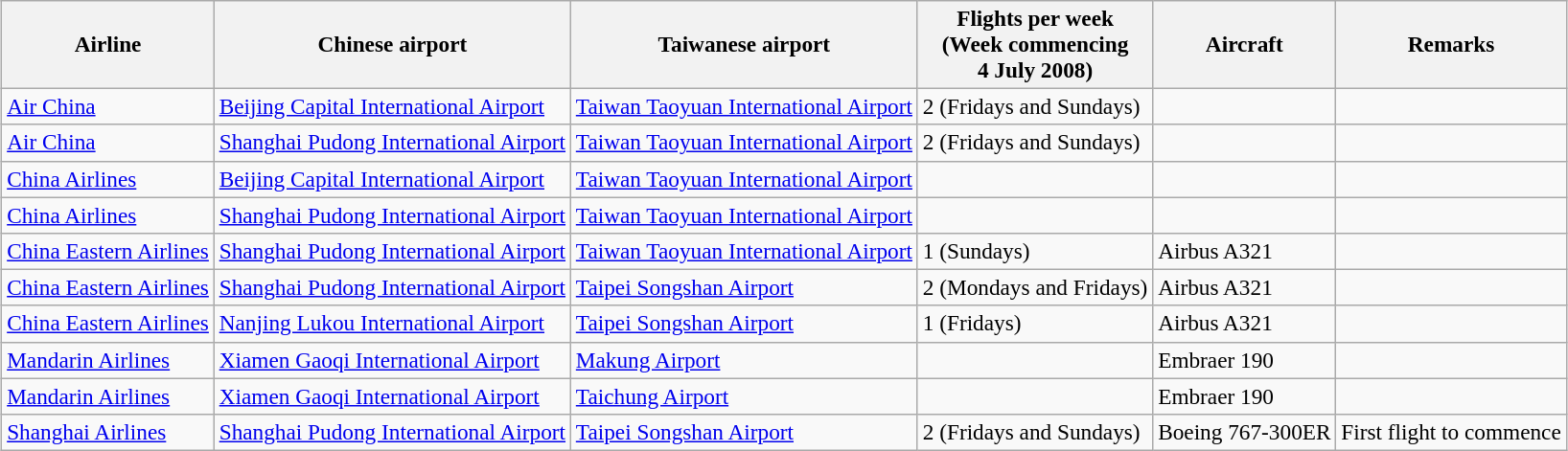<table class="wikitable sortable" style="margin:1em auto; font-size:97%; text-align:left;">
<tr>
<th>Airline</th>
<th>Chinese airport</th>
<th>Taiwanese airport</th>
<th>Flights per week<br>(Week commencing<br>4 July 2008)</th>
<th>Aircraft</th>
<th>Remarks</th>
</tr>
<tr>
<td> <a href='#'>Air China</a></td>
<td><a href='#'>Beijing Capital International Airport</a></td>
<td><a href='#'>Taiwan Taoyuan International Airport</a></td>
<td>2 (Fridays and Sundays)</td>
<td></td>
<td></td>
</tr>
<tr>
<td> <a href='#'>Air China</a></td>
<td><a href='#'>Shanghai Pudong International Airport</a></td>
<td><a href='#'>Taiwan Taoyuan International Airport</a></td>
<td>2 (Fridays and Sundays)</td>
<td></td>
<td></td>
</tr>
<tr>
<td> <a href='#'>China Airlines</a></td>
<td><a href='#'>Beijing Capital International Airport</a></td>
<td><a href='#'>Taiwan Taoyuan International Airport</a></td>
<td></td>
<td></td>
<td></td>
</tr>
<tr>
<td> <a href='#'>China Airlines</a></td>
<td><a href='#'>Shanghai Pudong International Airport</a></td>
<td><a href='#'>Taiwan Taoyuan International Airport</a></td>
<td></td>
<td></td>
<td></td>
</tr>
<tr>
<td> <a href='#'>China Eastern Airlines</a></td>
<td><a href='#'>Shanghai Pudong International Airport</a></td>
<td><a href='#'>Taiwan Taoyuan International Airport</a></td>
<td>1 (Sundays)</td>
<td>Airbus A321</td>
<td></td>
</tr>
<tr>
<td> <a href='#'>China Eastern Airlines</a></td>
<td><a href='#'>Shanghai Pudong International Airport</a></td>
<td><a href='#'>Taipei Songshan Airport</a></td>
<td>2 (Mondays and Fridays)</td>
<td>Airbus A321</td>
<td></td>
</tr>
<tr>
<td> <a href='#'>China Eastern Airlines</a></td>
<td><a href='#'>Nanjing Lukou International Airport</a></td>
<td><a href='#'>Taipei Songshan Airport</a></td>
<td>1 (Fridays)</td>
<td>Airbus A321</td>
<td></td>
</tr>
<tr>
<td> <a href='#'>Mandarin Airlines</a></td>
<td><a href='#'>Xiamen Gaoqi International Airport</a></td>
<td><a href='#'>Makung Airport</a></td>
<td></td>
<td>Embraer 190</td>
<td></td>
</tr>
<tr>
<td> <a href='#'>Mandarin Airlines</a></td>
<td><a href='#'>Xiamen Gaoqi International Airport</a></td>
<td><a href='#'>Taichung Airport</a></td>
<td></td>
<td>Embraer 190</td>
<td></td>
</tr>
<tr>
<td> <a href='#'>Shanghai Airlines</a></td>
<td><a href='#'>Shanghai Pudong International Airport</a></td>
<td><a href='#'>Taipei Songshan Airport</a></td>
<td>2 (Fridays and Sundays)</td>
<td>Boeing 767-300ER</td>
<td>First flight to commence</td>
</tr>
</table>
